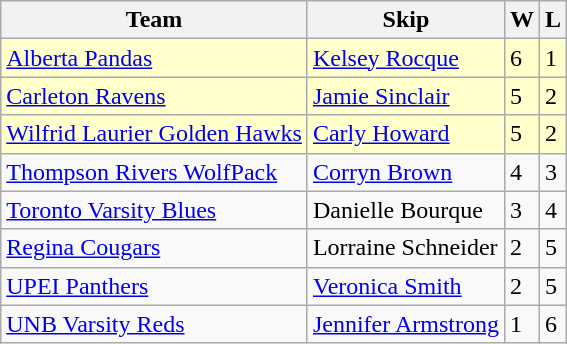<table class=wikitable>
<tr>
<th>Team</th>
<th>Skip</th>
<th>W</th>
<th>L</th>
</tr>
<tr bgcolor=#ffffcc>
<td> <a href='#'>Alberta Pandas</a></td>
<td><a href='#'>Kelsey Rocque</a></td>
<td>6</td>
<td>1</td>
</tr>
<tr bgcolor=#ffffcc>
<td> <a href='#'>Carleton Ravens</a></td>
<td><a href='#'>Jamie Sinclair</a></td>
<td>5</td>
<td>2</td>
</tr>
<tr bgcolor=#ffffcc>
<td> <a href='#'>Wilfrid Laurier Golden Hawks</a></td>
<td><a href='#'>Carly Howard</a></td>
<td>5</td>
<td>2</td>
</tr>
<tr>
<td> <a href='#'>Thompson Rivers WolfPack</a></td>
<td><a href='#'>Corryn Brown</a></td>
<td>4</td>
<td>3</td>
</tr>
<tr>
<td> <a href='#'>Toronto Varsity Blues</a></td>
<td>Danielle Bourque</td>
<td>3</td>
<td>4</td>
</tr>
<tr>
<td> <a href='#'>Regina Cougars</a></td>
<td>Lorraine Schneider</td>
<td>2</td>
<td>5</td>
</tr>
<tr>
<td> <a href='#'>UPEI Panthers</a></td>
<td><a href='#'>Veronica Smith</a></td>
<td>2</td>
<td>5</td>
</tr>
<tr>
<td> <a href='#'>UNB Varsity Reds</a></td>
<td><a href='#'>Jennifer Armstrong</a></td>
<td>1</td>
<td>6</td>
</tr>
</table>
